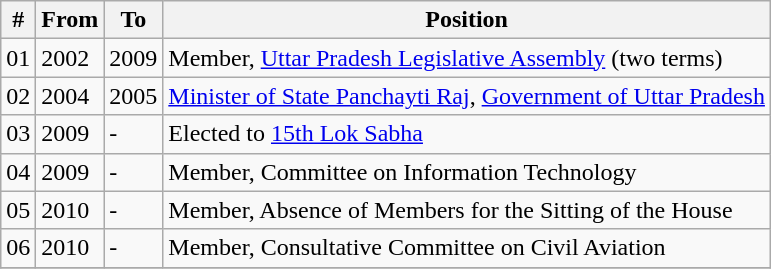<table class="wikitable sortable">
<tr>
<th>#</th>
<th>From</th>
<th>To</th>
<th>Position</th>
</tr>
<tr>
<td>01</td>
<td>2002</td>
<td>2009</td>
<td>Member, <a href='#'>Uttar Pradesh Legislative Assembly</a> (two terms)</td>
</tr>
<tr>
<td>02</td>
<td>2004</td>
<td>2005</td>
<td><a href='#'>Minister of State Panchayti Raj</a>, <a href='#'>Government of Uttar Pradesh</a></td>
</tr>
<tr>
<td>03</td>
<td>2009</td>
<td>-</td>
<td>Elected to <a href='#'>15th Lok Sabha</a></td>
</tr>
<tr>
<td>04</td>
<td>2009</td>
<td>-</td>
<td>Member, Committee on Information Technology</td>
</tr>
<tr>
<td>05</td>
<td>2010</td>
<td>-</td>
<td>Member, Absence of Members for the Sitting of the House</td>
</tr>
<tr>
<td>06</td>
<td>2010</td>
<td>-</td>
<td>Member, Consultative Committee on Civil Aviation</td>
</tr>
<tr>
</tr>
</table>
